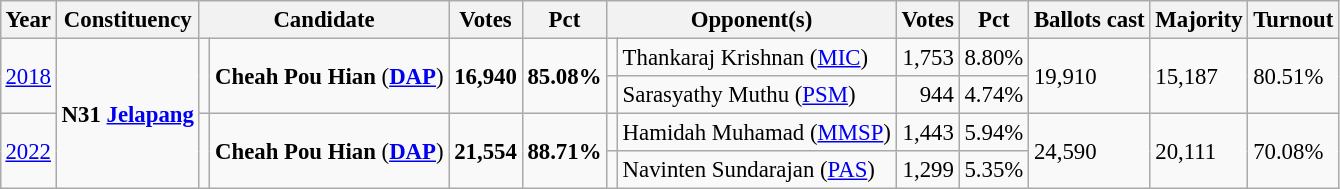<table class="wikitable" style="margin:0.5em ; font-size:95%">
<tr>
<th>Year</th>
<th>Constituency</th>
<th colspan=2>Candidate</th>
<th>Votes</th>
<th>Pct</th>
<th colspan=2>Opponent(s)</th>
<th>Votes</th>
<th>Pct</th>
<th>Ballots cast</th>
<th>Majority</th>
<th>Turnout</th>
</tr>
<tr>
<td rowspan="2"><a href='#'>2018</a></td>
<td rowspan="4"><strong>N31 <a href='#'>Jelapang</a></strong></td>
<td rowspan="2" ></td>
<td rowspan="2"><strong>Cheah Pou Hian</strong> (<a href='#'><strong>DAP</strong></a>)</td>
<td rowspan="2" style="text-align:right;"><strong>16,940</strong></td>
<td rowspan="2"><strong>85.08%</strong></td>
<td></td>
<td>Thankaraj Krishnan (<a href='#'>MIC</a>)</td>
<td style="text-align:right;">1,753</td>
<td align=right>8.80%</td>
<td rowspan="2">19,910</td>
<td rowspan="2">15,187</td>
<td rowspan="2">80.51%</td>
</tr>
<tr>
<td bgcolor=></td>
<td>Sarasyathy Muthu (<a href='#'>PSM</a>)</td>
<td style="text-align:right;">944</td>
<td style="text-align:right;">4.74%</td>
</tr>
<tr>
<td rowspan=2><a href='#'>2022</a></td>
<td rowspan=2 ></td>
<td rowspan=2><strong>Cheah Pou Hian</strong> (<a href='#'><strong>DAP</strong></a>)</td>
<td rowspan=2 style="text-align:right;"><strong>21,554</strong></td>
<td rowspan=2><strong>88.71%</strong></td>
<td></td>
<td>Hamidah Muhamad (<a href='#'>MMSP</a>)</td>
<td style="text-align:right;">1,443</td>
<td style="text-align:right;">5.94%</td>
<td rowspan=2>24,590</td>
<td rowspan=2>20,111</td>
<td rowspan=2>70.08%</td>
</tr>
<tr>
<td bgcolor=></td>
<td>Navinten Sundarajan (<a href='#'>PAS</a>)</td>
<td style="text-align:right;">1,299</td>
<td style="text-align:right;">5.35%</td>
</tr>
</table>
